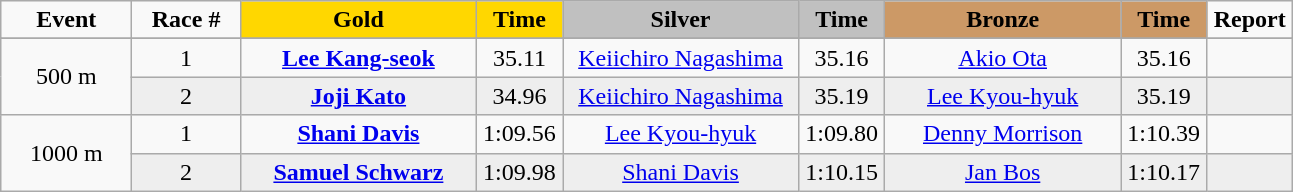<table class="wikitable">
<tr>
<td width="80" align="center"><strong>Event</strong></td>
<td width="65" align="center"><strong>Race #</strong></td>
<td width="150" bgcolor="gold" align="center"><strong>Gold</strong></td>
<td width="50" bgcolor="gold" align="center"><strong>Time</strong></td>
<td width="150" bgcolor="silver" align="center"><strong>Silver</strong></td>
<td width="50" bgcolor="silver" align="center"><strong>Time</strong></td>
<td width="150" bgcolor="#CC9966" align="center"><strong>Bronze</strong></td>
<td width="50" bgcolor="#CC9966" align="center"><strong>Time</strong></td>
<td width="50" align="center"><strong>Report</strong></td>
</tr>
<tr bgcolor="#cccccc">
</tr>
<tr>
<td rowspan=2 align="center">500 m</td>
<td align="center">1</td>
<td align="center"><strong><a href='#'>Lee Kang-seok</a></strong><br><small></small></td>
<td align="center">35.11</td>
<td align="center"><a href='#'>Keiichiro Nagashima</a><br><small></small></td>
<td align="center">35.16</td>
<td align="center"><a href='#'>Akio Ota</a><br><small></small></td>
<td align="center">35.16</td>
<td align="center"></td>
</tr>
<tr bgcolor="#eeeeee">
<td align="center">2</td>
<td align="center"><strong><a href='#'>Joji Kato</a></strong><br><small></small></td>
<td align="center">34.96</td>
<td align="center"><a href='#'>Keiichiro Nagashima</a><br><small></small></td>
<td align="center">35.19</td>
<td align="center"><a href='#'>Lee Kyou-hyuk</a><br><small></small></td>
<td align="center">35.19</td>
<td align="center"></td>
</tr>
<tr>
<td rowspan=2 align="center">1000 m</td>
<td align="center">1</td>
<td align="center"><strong><a href='#'>Shani Davis</a></strong><br><small></small></td>
<td align="center">1:09.56</td>
<td align="center"><a href='#'>Lee Kyou-hyuk</a><br><small></small></td>
<td align="center">1:09.80</td>
<td align="center"><a href='#'>Denny Morrison</a><br><small></small></td>
<td align="center">1:10.39</td>
<td align="center"></td>
</tr>
<tr bgcolor="#eeeeee">
<td align="center">2</td>
<td align="center"><strong><a href='#'>Samuel Schwarz</a></strong><br><small></small></td>
<td align="center">1:09.98</td>
<td align="center"><a href='#'>Shani Davis</a><br><small></small></td>
<td align="center">1:10.15</td>
<td align="center"><a href='#'>Jan Bos</a><br><small></small></td>
<td align="center">1:10.17</td>
<td align="center"></td>
</tr>
</table>
